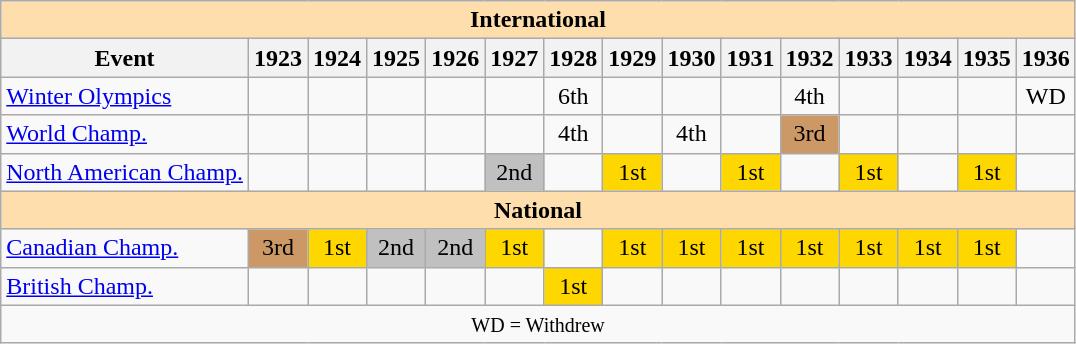<table class="wikitable" style="text-align:center">
<tr>
<th style="background-color: #ffdead; " colspan=15 align=center><strong>International</strong></th>
</tr>
<tr>
<th>Event</th>
<th>1923</th>
<th>1924</th>
<th>1925</th>
<th>1926</th>
<th>1927</th>
<th>1928</th>
<th>1929</th>
<th>1930</th>
<th>1931</th>
<th>1932</th>
<th>1933</th>
<th>1934</th>
<th>1935</th>
<th>1936</th>
</tr>
<tr>
<td align=left><a href='#'>Winter Olympics</a></td>
<td></td>
<td></td>
<td></td>
<td></td>
<td></td>
<td>6th</td>
<td></td>
<td></td>
<td></td>
<td>4th</td>
<td></td>
<td></td>
<td></td>
<td>WD</td>
</tr>
<tr>
<td align=left><a href='#'>World Champ.</a></td>
<td></td>
<td></td>
<td></td>
<td></td>
<td></td>
<td>4th</td>
<td></td>
<td>4th</td>
<td></td>
<td bgcolor=cc9966>3rd</td>
<td></td>
<td></td>
<td></td>
<td></td>
</tr>
<tr>
<td align=left><a href='#'>North American Champ.</a></td>
<td></td>
<td></td>
<td></td>
<td></td>
<td bgcolor=silver>2nd</td>
<td></td>
<td bgcolor=gold>1st</td>
<td></td>
<td bgcolor=gold>1st</td>
<td></td>
<td bgcolor=gold>1st</td>
<td></td>
<td bgcolor=gold>1st</td>
<td></td>
</tr>
<tr>
<th style="background-color: #ffdead; " colspan=15 align=center><strong>National</strong></th>
</tr>
<tr>
<td align=left><a href='#'>Canadian Champ.</a></td>
<td bgcolor=cc9966>3rd</td>
<td bgcolor=gold>1st</td>
<td bgcolor=silver>2nd</td>
<td bgcolor=silver>2nd</td>
<td bgcolor=gold>1st</td>
<td></td>
<td bgcolor=gold>1st</td>
<td bgcolor=gold>1st</td>
<td bgcolor=gold>1st</td>
<td bgcolor=gold>1st</td>
<td bgcolor=gold>1st</td>
<td bgcolor=gold>1st</td>
<td bgcolor=gold>1st</td>
<td></td>
</tr>
<tr>
<td align=left><a href='#'>British Champ.</a></td>
<td></td>
<td></td>
<td></td>
<td></td>
<td></td>
<td bgcolor=gold>1st</td>
<td></td>
<td></td>
<td></td>
<td></td>
<td></td>
<td></td>
<td></td>
<td></td>
</tr>
<tr>
<td colspan=15 align=center><small> WD = Withdrew </small></td>
</tr>
</table>
